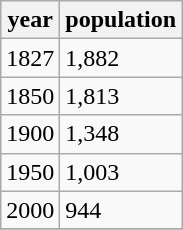<table class="wikitable">
<tr>
<th>year</th>
<th>population</th>
</tr>
<tr>
<td>1827</td>
<td>1,882</td>
</tr>
<tr>
<td>1850</td>
<td>1,813</td>
</tr>
<tr>
<td>1900</td>
<td>1,348</td>
</tr>
<tr>
<td>1950</td>
<td>1,003</td>
</tr>
<tr>
<td>2000</td>
<td>944</td>
</tr>
<tr>
</tr>
</table>
